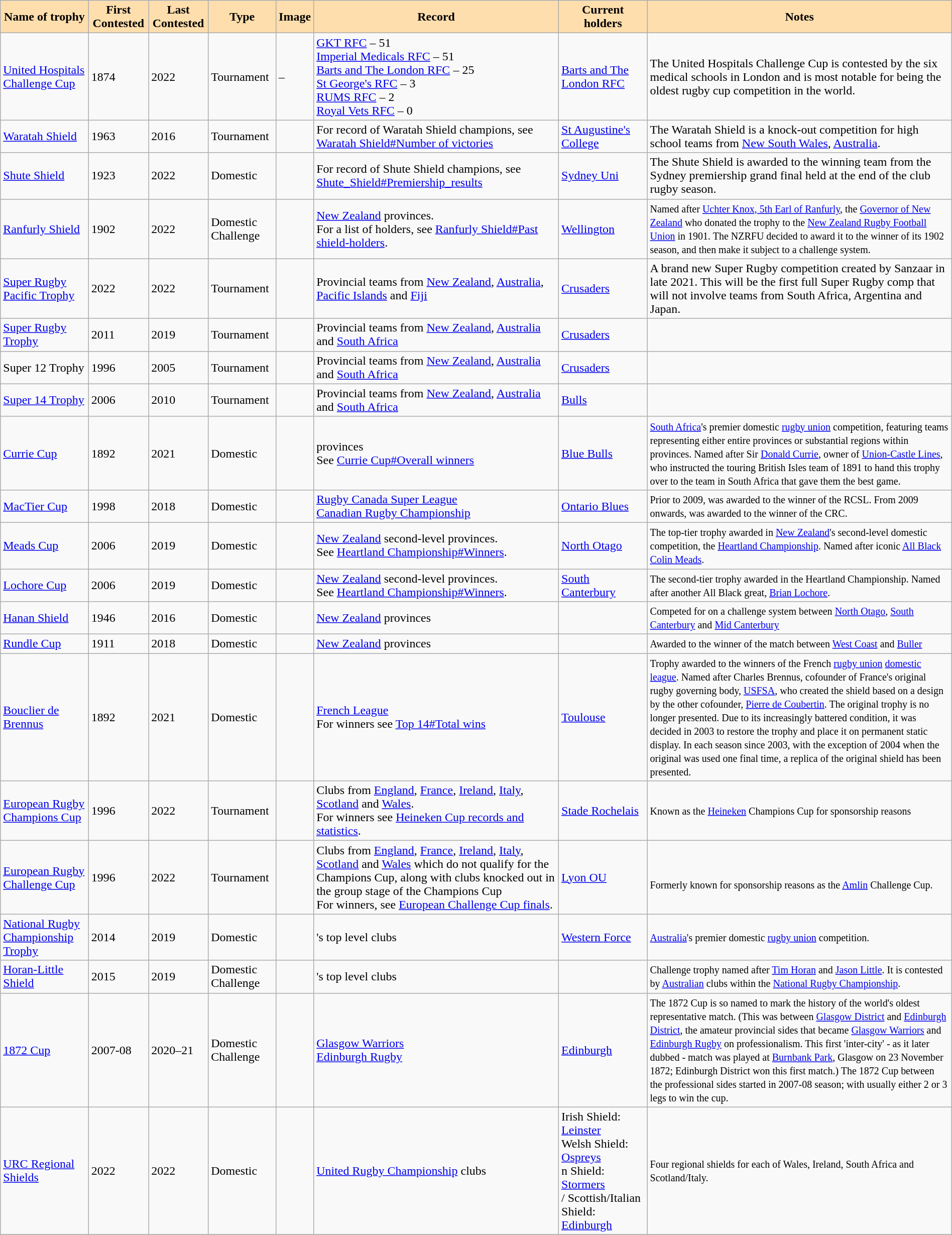<table class="sortable wikitable" style="margin:auto;">
<tr>
<th style="background:#ffdead;">Name of trophy</th>
<th style="background:#ffdead;">First Contested</th>
<th style="background:#ffdead;">Last Contested</th>
<th style="background:#ffdead;">Type</th>
<th style="background:#ffdead;">Image</th>
<th style="background:#ffdead;">Record</th>
<th style="background:#ffdead;">Current holders</th>
<th style="background:#ffdead;">Notes</th>
</tr>
<tr>
<td><a href='#'>United Hospitals Challenge Cup</a></td>
<td>1874</td>
<td>2022</td>
<td>Tournament</td>
<td> –</td>
<td><a href='#'>GKT RFC</a> – 51<br><a href='#'>Imperial Medicals RFC</a> – 51<br><a href='#'>Barts and The London RFC</a> – 25<br><a href='#'>St George's RFC</a> – 3<br><a href='#'>RUMS RFC</a> – 2<br><a href='#'>Royal Vets RFC</a> – 0<br></td>
<td><a href='#'>Barts and The London RFC</a></td>
<td>The United Hospitals Challenge Cup is contested by the six medical schools in London and is most notable for being the oldest rugby cup competition in the world.</td>
</tr>
<tr>
<td><a href='#'>Waratah Shield</a></td>
<td>1963</td>
<td>2016</td>
<td>Tournament</td>
<td></td>
<td>For record of Waratah Shield champions, see <a href='#'>Waratah Shield#Number of victories</a></td>
<td><a href='#'>St Augustine's College</a></td>
<td>The Waratah Shield is a knock-out competition for high school teams from <a href='#'>New South Wales</a>, <a href='#'>Australia</a>.</td>
</tr>
<tr>
<td><a href='#'>Shute Shield</a></td>
<td>1923</td>
<td>2022</td>
<td>Domestic</td>
<td></td>
<td>For record of Shute Shield champions, see <a href='#'>Shute_Shield#Premiership_results</a></td>
<td><a href='#'>Sydney Uni</a></td>
<td>The Shute Shield is awarded to the winning team from the Sydney premiership grand final held at the end of the club rugby season.</td>
</tr>
<tr>
<td><a href='#'>Ranfurly Shield</a></td>
<td>1902</td>
<td>2022</td>
<td>Domestic Challenge</td>
<td></td>
<td> <a href='#'>New Zealand</a> provinces.<br>For a list of holders, see <a href='#'>Ranfurly Shield#Past shield-holders</a>.</td>
<td><a href='#'>Wellington</a></td>
<td><small>Named after <a href='#'>Uchter Knox, 5th Earl of Ranfurly</a>, the <a href='#'>Governor of New Zealand</a> who donated the trophy to the <a href='#'>New Zealand Rugby Football Union</a> in 1901. The NZRFU decided to award it to the winner of its 1902 season, and then make it subject to a challenge system.</small></td>
</tr>
<tr>
<td><a href='#'>Super Rugby Pacific Trophy</a></td>
<td>2022</td>
<td>2022</td>
<td>Tournament</td>
<td></td>
<td>Provincial teams from <a href='#'>New Zealand</a>, <a href='#'>Australia</a>, <a href='#'>Pacific Islands</a> and <a href='#'>Fiji</a></td>
<td><a href='#'>Crusaders</a></td>
<td>A brand new Super Rugby competition created by Sanzaar in late 2021. This will be the first full Super Rugby comp that will not involve teams from South Africa, Argentina and Japan.</td>
</tr>
<tr>
<td><a href='#'>Super Rugby Trophy</a></td>
<td>2011</td>
<td>2019</td>
<td>Tournament</td>
<td></td>
<td>Provincial teams from <a href='#'>New Zealand</a>, <a href='#'>Australia</a> and <a href='#'>South Africa</a></td>
<td><a href='#'>Crusaders</a></td>
<td></td>
</tr>
<tr>
<td>Super 12 Trophy</td>
<td>1996</td>
<td>2005</td>
<td>Tournament</td>
<td></td>
<td>Provincial teams from <a href='#'>New Zealand</a>, <a href='#'>Australia</a> and <a href='#'>South Africa</a></td>
<td><a href='#'>Crusaders</a></td>
<td></td>
</tr>
<tr>
<td><a href='#'>Super 14 Trophy</a></td>
<td>2006</td>
<td>2010</td>
<td>Tournament</td>
<td></td>
<td>Provincial teams from <a href='#'>New Zealand</a>, <a href='#'>Australia</a> and <a href='#'>South Africa</a></td>
<td><a href='#'>Bulls</a></td>
<td></td>
</tr>
<tr>
<td><a href='#'>Currie Cup</a></td>
<td>1892</td>
<td>2021</td>
<td>Domestic</td>
<td></td>
<td> provinces<br>See <a href='#'>Currie Cup#Overall winners</a></td>
<td><a href='#'>Blue Bulls</a></td>
<td><small><a href='#'>South Africa</a>'s premier domestic <a href='#'>rugby union</a> competition, featuring teams representing either entire provinces or substantial regions within provinces. Named after Sir <a href='#'>Donald Currie</a>, owner of <a href='#'>Union-Castle Lines</a>, who instructed the touring British Isles team of 1891 to hand this trophy over to the team in South Africa that gave them the best game.</small></td>
</tr>
<tr>
<td><a href='#'>MacTier Cup</a></td>
<td>1998</td>
<td>2018</td>
<td>Domestic</td>
<td></td>
<td> <a href='#'>Rugby Canada Super League</a><br> <a href='#'>Canadian Rugby Championship</a></td>
<td><a href='#'>Ontario Blues</a></td>
<td><small>Prior to 2009, was awarded to the winner of the RCSL. From 2009 onwards, was awarded to the winner of the CRC.</small></td>
</tr>
<tr>
<td><a href='#'>Meads Cup</a></td>
<td>2006</td>
<td>2019</td>
<td>Domestic</td>
<td></td>
<td> <a href='#'>New Zealand</a> second-level provinces.<br>See <a href='#'>Heartland Championship#Winners</a>.</td>
<td><a href='#'>North Otago</a></td>
<td><small>The top-tier trophy awarded in <a href='#'>New Zealand</a>'s second-level domestic competition, the <a href='#'>Heartland Championship</a>. Named after iconic <a href='#'>All Black</a> <a href='#'>Colin Meads</a>.</small></td>
</tr>
<tr>
<td><a href='#'>Lochore Cup</a></td>
<td>2006</td>
<td>2019</td>
<td>Domestic</td>
<td></td>
<td> <a href='#'>New Zealand</a> second-level provinces.<br>See <a href='#'>Heartland Championship#Winners</a>.</td>
<td><a href='#'>South Canterbury</a></td>
<td><small>The second-tier trophy awarded in the Heartland Championship. Named after another All Black great, <a href='#'>Brian Lochore</a>.</small></td>
</tr>
<tr>
<td><a href='#'>Hanan Shield</a></td>
<td>1946</td>
<td>2016</td>
<td>Domestic</td>
<td></td>
<td> <a href='#'>New Zealand</a> provinces</td>
<td></td>
<td><small>Competed for on a challenge system between <a href='#'>North Otago</a>, <a href='#'>South Canterbury</a> and <a href='#'>Mid Canterbury</a></small></td>
</tr>
<tr>
<td><a href='#'>Rundle Cup</a></td>
<td>1911</td>
<td>2018</td>
<td>Domestic</td>
<td></td>
<td> <a href='#'>New Zealand</a> provinces</td>
<td></td>
<td><small>Awarded to the winner of the match between <a href='#'>West Coast</a> and <a href='#'>Buller</a></small></td>
</tr>
<tr>
<td><a href='#'>Bouclier de Brennus</a></td>
<td>1892</td>
<td>2021</td>
<td>Domestic</td>
<td></td>
<td> <a href='#'>French League</a><br>For winners see <a href='#'>Top 14#Total wins</a></td>
<td><a href='#'>Toulouse</a></td>
<td><small>Trophy awarded to the winners of the French <a href='#'>rugby union</a> <a href='#'>domestic league</a>. Named after Charles Brennus, cofounder of France's original rugby governing body, <a href='#'>USFSA</a>, who created the shield based on a design by the other cofounder, <a href='#'>Pierre de Coubertin</a>. The original trophy is no longer presented. Due to its increasingly battered condition, it was decided in 2003 to restore the trophy and place it on permanent static display. In each season since 2003, with the exception of 2004 when the original was used one final time, a replica of the original shield has been presented.</small></td>
</tr>
<tr>
<td><a href='#'>European Rugby Champions Cup</a></td>
<td>1996</td>
<td>2022</td>
<td>Tournament</td>
<td></td>
<td>Clubs from  <a href='#'>England</a>,  <a href='#'>France</a>,  <a href='#'>Ireland</a>,  <a href='#'>Italy</a>,  <a href='#'>Scotland</a> and  <a href='#'>Wales</a>.<br>For winners see <a href='#'>Heineken Cup records and statistics</a>.</td>
<td> <a href='#'>Stade Rochelais</a></td>
<td><small>Known as the <a href='#'>Heineken</a> Champions Cup for sponsorship reasons</small></td>
</tr>
<tr>
<td><a href='#'>European Rugby Challenge Cup</a></td>
<td>1996</td>
<td>2022</td>
<td>Tournament</td>
<td></td>
<td>Clubs from  <a href='#'>England</a>,  <a href='#'>France</a>,  <a href='#'>Ireland</a>,  <a href='#'>Italy</a>,  <a href='#'>Scotland</a> and  <a href='#'>Wales</a> which do not qualify for the Champions Cup, along with clubs knocked out in the group stage of the Champions Cup<br>For winners, see <a href='#'>European Challenge Cup finals</a>.</td>
<td> <a href='#'>Lyon OU</a></td>
<td><br><small>Formerly known for sponsorship reasons as the <a href='#'>Amlin</a> Challenge Cup.</small></td>
</tr>
<tr>
<td><a href='#'>National Rugby Championship Trophy</a></td>
<td>2014</td>
<td>2019</td>
<td>Domestic</td>
<td></td>
<td>'s top level clubs</td>
<td><a href='#'>Western Force</a></td>
<td><small><a href='#'>Australia</a>'s premier domestic <a href='#'>rugby union</a> competition.</small></td>
</tr>
<tr>
<td><a href='#'>Horan-Little Shield</a></td>
<td>2015</td>
<td>2019</td>
<td>Domestic Challenge</td>
<td></td>
<td>'s top level clubs</td>
<td></td>
<td><small>Challenge trophy named after <a href='#'>Tim Horan</a> and <a href='#'>Jason Little</a>. It is contested by <a href='#'>Australian</a> clubs within the <a href='#'>National Rugby Championship</a>.</small></td>
</tr>
<tr>
<td><a href='#'>1872 Cup</a></td>
<td>2007-08</td>
<td>2020–21</td>
<td>Domestic Challenge</td>
<td></td>
<td> <a href='#'>Glasgow Warriors</a><br> <a href='#'>Edinburgh Rugby</a></td>
<td><a href='#'>Edinburgh</a></td>
<td><small>The 1872 Cup is so named to mark the history of the world's oldest representative match. (This was between <a href='#'>Glasgow District</a> and <a href='#'>Edinburgh District</a>, the amateur provincial sides that became <a href='#'>Glasgow Warriors</a> and <a href='#'>Edinburgh Rugby</a> on professionalism. This first 'inter-city' - as it later dubbed -  match was played at <a href='#'>Burnbank Park</a>, Glasgow on 23 November 1872; Edinburgh District won this first match.) The 1872 Cup between the professional sides started in 2007-08 season; with usually either 2 or 3 legs to win the cup.</small></td>
</tr>
<tr>
<td><a href='#'>URC Regional Shields</a></td>
<td>2022</td>
<td>2022</td>
<td>Domestic</td>
<td></td>
<td><a href='#'>United Rugby Championship</a> clubs</td>
<td> Irish Shield: <a href='#'>Leinster</a><br> Welsh Shield: <a href='#'>Ospreys</a><br>n Shield: <a href='#'>Stormers</a><br>/  Scottish/Italian Shield: <a href='#'>Edinburgh</a></td>
<td><small>Four regional shields for each of Wales, Ireland, South Africa and Scotland/Italy. </small></td>
</tr>
<tr>
</tr>
</table>
